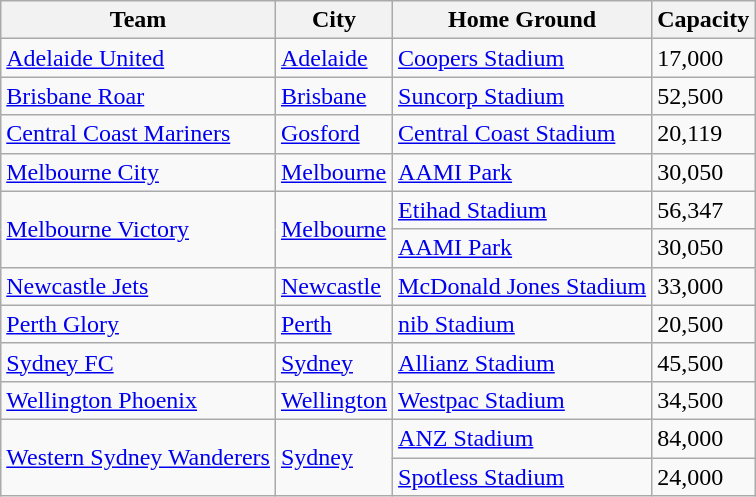<table class="wikitable">
<tr>
<th>Team</th>
<th>City</th>
<th>Home Ground</th>
<th>Capacity</th>
</tr>
<tr>
<td><a href='#'>Adelaide United</a></td>
<td><a href='#'>Adelaide</a></td>
<td><a href='#'>Coopers Stadium</a></td>
<td>17,000</td>
</tr>
<tr>
<td><a href='#'>Brisbane Roar</a></td>
<td><a href='#'>Brisbane</a></td>
<td><a href='#'>Suncorp Stadium</a></td>
<td>52,500</td>
</tr>
<tr>
<td><a href='#'>Central Coast Mariners</a></td>
<td><a href='#'>Gosford</a></td>
<td><a href='#'>Central Coast Stadium</a></td>
<td>20,119</td>
</tr>
<tr>
<td><a href='#'>Melbourne City</a></td>
<td><a href='#'>Melbourne</a></td>
<td><a href='#'>AAMI Park</a></td>
<td>30,050</td>
</tr>
<tr>
<td rowspan="2"><a href='#'>Melbourne Victory</a></td>
<td rowspan="2"><a href='#'>Melbourne</a></td>
<td><a href='#'>Etihad Stadium</a></td>
<td>56,347</td>
</tr>
<tr>
<td><a href='#'>AAMI Park</a></td>
<td>30,050</td>
</tr>
<tr>
<td><a href='#'>Newcastle Jets</a></td>
<td><a href='#'>Newcastle</a></td>
<td><a href='#'>McDonald Jones Stadium</a></td>
<td>33,000</td>
</tr>
<tr>
<td><a href='#'>Perth Glory</a></td>
<td><a href='#'>Perth</a></td>
<td><a href='#'>nib Stadium</a></td>
<td>20,500</td>
</tr>
<tr>
<td><a href='#'>Sydney FC</a></td>
<td><a href='#'>Sydney</a></td>
<td><a href='#'>Allianz Stadium</a></td>
<td>45,500</td>
</tr>
<tr>
<td><a href='#'>Wellington Phoenix</a></td>
<td><a href='#'>Wellington</a></td>
<td><a href='#'>Westpac Stadium</a></td>
<td>34,500</td>
</tr>
<tr>
<td rowspan="2"><a href='#'>Western Sydney Wanderers</a></td>
<td rowspan="2"><a href='#'>Sydney</a></td>
<td><a href='#'>ANZ Stadium</a></td>
<td>84,000</td>
</tr>
<tr>
<td><a href='#'>Spotless Stadium</a></td>
<td>24,000</td>
</tr>
</table>
